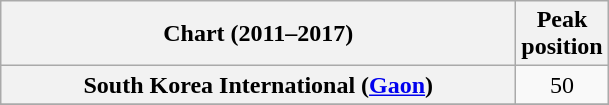<table class="wikitable sortable plainrowheaders" style="text-align:center">
<tr>
<th scope="col" style="width:21em;">Chart (2011–2017)</th>
<th scope="col">Peak<br>position</th>
</tr>
<tr>
<th scope="row">South Korea International (<a href='#'>Gaon</a>)</th>
<td>50</td>
</tr>
<tr>
</tr>
</table>
